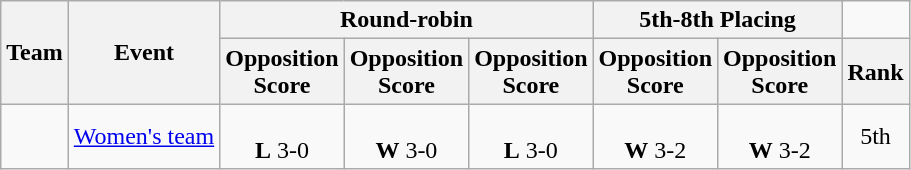<table class="wikitable">
<tr>
<th rowspan="2">Team</th>
<th rowspan="2">Event</th>
<th colspan="3">Round-robin</th>
<th colspan="2">5th-8th Placing</th>
</tr>
<tr>
<th>Opposition<br>Score</th>
<th>Opposition<br>Score</th>
<th>Opposition<br>Score</th>
<th>Opposition<br>Score</th>
<th>Opposition<br>Score</th>
<th>Rank</th>
</tr>
<tr align="center">
<td align="left"></td>
<td align="left"><a href='#'>Women's team</a></td>
<td><br> <strong>L</strong> 3-0</td>
<td><br> <strong>W</strong> 3-0</td>
<td><br> <strong>L</strong> 3-0</td>
<td><br> <strong>W</strong> 3-2</td>
<td><br> <strong>W</strong> 3-2</td>
<td>5th</td>
</tr>
</table>
